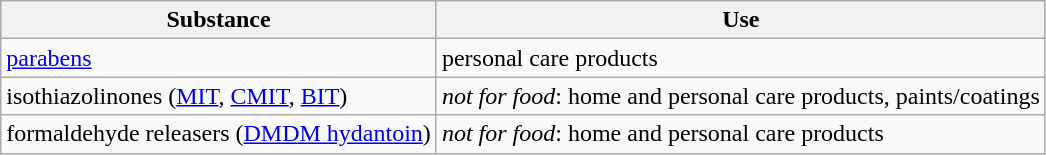<table class=wikitable>
<tr>
<th>Substance</th>
<th>Use</th>
</tr>
<tr>
<td><a href='#'>parabens</a></td>
<td>personal care products</td>
</tr>
<tr>
<td>isothiazolinones (<a href='#'>MIT</a>, <a href='#'>CMIT</a>, <a href='#'>BIT</a>)</td>
<td><em>not for food</em>: home and personal care products, paints/coatings</td>
</tr>
<tr>
<td>formaldehyde releasers (<a href='#'>DMDM hydantoin</a>)</td>
<td><em>not for food</em>: home and personal care products</td>
</tr>
</table>
